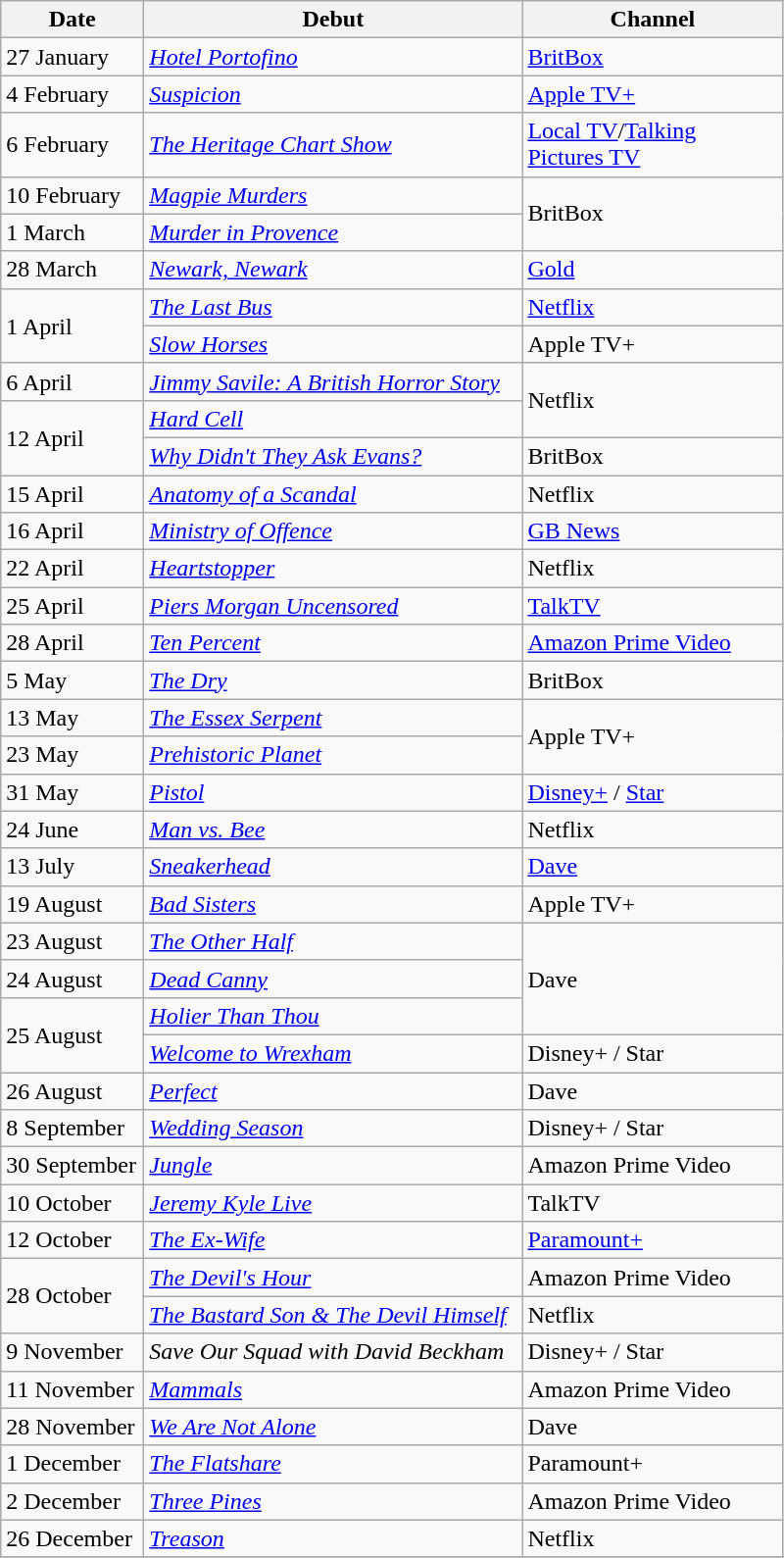<table class="wikitable">
<tr>
<th width=90>Date</th>
<th width=250>Debut</th>
<th width=170>Channel</th>
</tr>
<tr>
<td>27 January</td>
<td><em><a href='#'>Hotel Portofino</a></em></td>
<td><a href='#'>BritBox</a></td>
</tr>
<tr>
<td>4 February</td>
<td><em><a href='#'>Suspicion</a></em></td>
<td><a href='#'>Apple TV+</a></td>
</tr>
<tr>
<td>6 February</td>
<td><em><a href='#'>The Heritage Chart Show</a></em></td>
<td><a href='#'>Local TV</a>/<a href='#'>Talking Pictures TV</a></td>
</tr>
<tr>
<td>10 February</td>
<td><em><a href='#'>Magpie Murders</a></em></td>
<td rowspan="2">BritBox</td>
</tr>
<tr>
<td>1 March</td>
<td><em><a href='#'>Murder in Provence</a></em></td>
</tr>
<tr>
<td>28 March</td>
<td><em><a href='#'>Newark, Newark</a></em></td>
<td><a href='#'>Gold</a></td>
</tr>
<tr>
<td rowspan="2">1 April</td>
<td><em><a href='#'>The Last Bus</a></em></td>
<td><a href='#'>Netflix</a></td>
</tr>
<tr>
<td><em><a href='#'>Slow Horses</a></em></td>
<td>Apple TV+</td>
</tr>
<tr>
<td>6 April</td>
<td><em><a href='#'>Jimmy Savile: A British Horror Story</a></em></td>
<td rowspan="2">Netflix</td>
</tr>
<tr>
<td rowspan="2">12 April</td>
<td><em><a href='#'>Hard Cell</a></em></td>
</tr>
<tr>
<td><em><a href='#'>Why Didn't They Ask Evans?</a></em></td>
<td>BritBox</td>
</tr>
<tr>
<td>15 April</td>
<td><em><a href='#'>Anatomy of a Scandal</a></em></td>
<td>Netflix</td>
</tr>
<tr>
<td>16 April</td>
<td><em><a href='#'>Ministry of Offence</a></em></td>
<td><a href='#'>GB News</a></td>
</tr>
<tr>
<td>22 April</td>
<td><em><a href='#'>Heartstopper</a></em></td>
<td>Netflix</td>
</tr>
<tr>
<td>25 April</td>
<td><em><a href='#'>Piers Morgan Uncensored</a></em></td>
<td><a href='#'>TalkTV</a></td>
</tr>
<tr>
<td>28 April</td>
<td><em><a href='#'>Ten Percent</a></em></td>
<td><a href='#'>Amazon Prime Video</a></td>
</tr>
<tr>
<td>5 May</td>
<td><em><a href='#'>The Dry</a></em></td>
<td>BritBox</td>
</tr>
<tr>
<td>13 May</td>
<td><em><a href='#'>The Essex Serpent</a></em></td>
<td rowspan=2>Apple TV+</td>
</tr>
<tr>
<td>23 May</td>
<td><em><a href='#'>Prehistoric Planet</a></em></td>
</tr>
<tr>
<td>31 May</td>
<td><em><a href='#'>Pistol</a></em></td>
<td><a href='#'>Disney+</a> / <a href='#'>Star</a></td>
</tr>
<tr>
<td>24 June</td>
<td><em><a href='#'>Man vs. Bee</a></em></td>
<td>Netflix</td>
</tr>
<tr>
<td>13 July</td>
<td><em><a href='#'>Sneakerhead</a></em></td>
<td><a href='#'>Dave</a></td>
</tr>
<tr>
<td>19 August</td>
<td><em><a href='#'>Bad Sisters</a></em></td>
<td>Apple TV+</td>
</tr>
<tr>
<td>23 August</td>
<td><em><a href='#'>The Other Half</a></em></td>
<td rowspan="3">Dave</td>
</tr>
<tr>
<td>24 August</td>
<td><em><a href='#'>Dead Canny</a></em></td>
</tr>
<tr>
<td rowspan="2">25 August</td>
<td><em><a href='#'>Holier Than Thou</a></em></td>
</tr>
<tr>
<td><em><a href='#'>Welcome to Wrexham</a></em></td>
<td>Disney+ / Star</td>
</tr>
<tr>
<td>26 August</td>
<td><em><a href='#'>Perfect</a></em></td>
<td>Dave</td>
</tr>
<tr>
<td>8 September</td>
<td><em><a href='#'>Wedding Season</a></em></td>
<td>Disney+ / Star</td>
</tr>
<tr>
<td>30 September</td>
<td><em><a href='#'>Jungle</a></em></td>
<td>Amazon Prime Video</td>
</tr>
<tr>
<td>10 October</td>
<td><em><a href='#'>Jeremy Kyle Live</a></em></td>
<td>TalkTV</td>
</tr>
<tr>
<td>12 October</td>
<td><em><a href='#'>The Ex-Wife</a></em></td>
<td><a href='#'>Paramount+</a></td>
</tr>
<tr>
<td rowspan="2">28 October</td>
<td><em><a href='#'>The Devil's Hour</a></em></td>
<td>Amazon Prime Video</td>
</tr>
<tr>
<td><em><a href='#'>The Bastard Son & The Devil Himself</a></em></td>
<td>Netflix</td>
</tr>
<tr>
<td>9 November</td>
<td><em>Save Our Squad with David Beckham</em></td>
<td>Disney+ / Star</td>
</tr>
<tr>
<td>11 November</td>
<td><em><a href='#'>Mammals</a></em></td>
<td>Amazon Prime Video</td>
</tr>
<tr>
<td>28 November</td>
<td><em><a href='#'>We Are Not Alone</a></em></td>
<td>Dave</td>
</tr>
<tr>
<td>1 December</td>
<td><em><a href='#'>The Flatshare</a></em></td>
<td>Paramount+</td>
</tr>
<tr>
<td>2 December</td>
<td><em><a href='#'>Three Pines</a></em></td>
<td>Amazon Prime Video</td>
</tr>
<tr>
<td>26 December</td>
<td><em><a href='#'>Treason</a></em></td>
<td>Netflix</td>
</tr>
<tr>
</tr>
</table>
